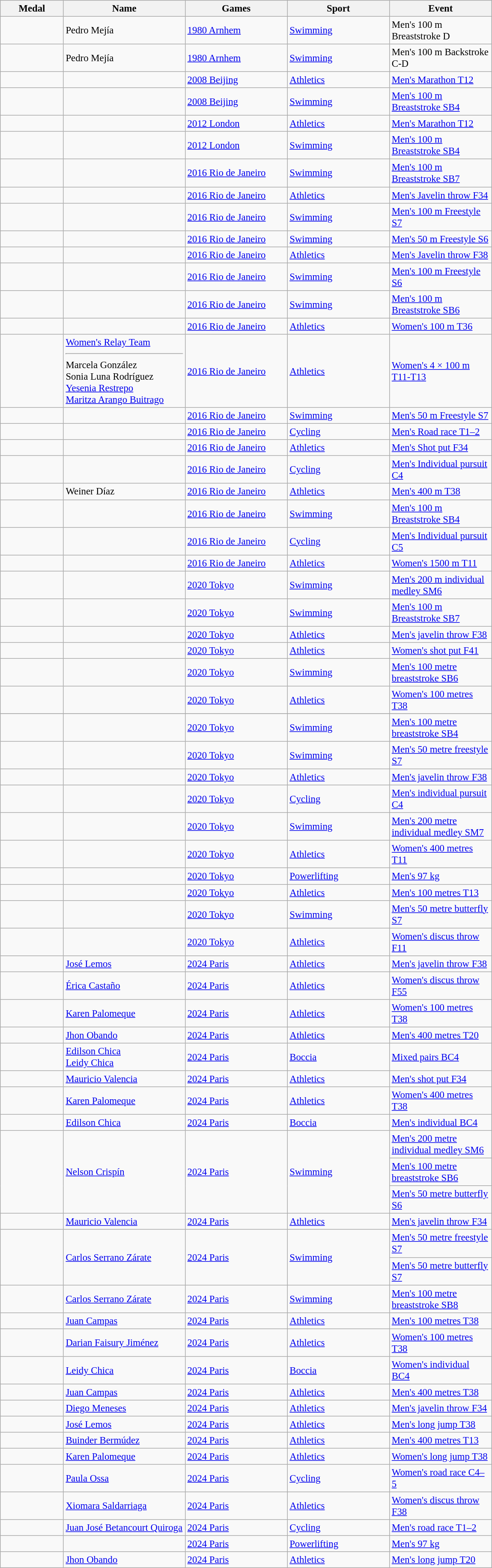<table class="wikitable sortable" style="font-size: 95%;">
<tr>
<th style="width:6em">Medal</th>
<th style="width:12em">Name</th>
<th style="width:10em">Games</th>
<th style="width:10em">Sport</th>
<th style="width:10em">Event</th>
</tr>
<tr>
<td></td>
<td>Pedro Mejía</td>
<td> <a href='#'>1980 Arnhem</a></td>
<td> <a href='#'>Swimming</a></td>
<td>Men's 100 m Breaststroke D</td>
</tr>
<tr>
<td></td>
<td>Pedro Mejía</td>
<td> <a href='#'>1980 Arnhem</a></td>
<td> <a href='#'>Swimming</a></td>
<td>Men's 100 m Backstroke C-D</td>
</tr>
<tr>
<td></td>
<td></td>
<td> <a href='#'>2008 Beijing</a></td>
<td> <a href='#'>Athletics</a></td>
<td><a href='#'>Men's Marathon T12</a></td>
</tr>
<tr>
<td></td>
<td></td>
<td> <a href='#'>2008 Beijing</a></td>
<td> <a href='#'>Swimming</a></td>
<td><a href='#'>Men's 100 m Breaststroke SB4</a></td>
</tr>
<tr>
<td></td>
<td></td>
<td> <a href='#'>2012 London</a></td>
<td> <a href='#'>Athletics</a></td>
<td><a href='#'>Men's Marathon T12</a></td>
</tr>
<tr>
<td></td>
<td></td>
<td> <a href='#'>2012 London</a></td>
<td> <a href='#'>Swimming</a></td>
<td><a href='#'>Men's 100 m Breaststroke SB4</a></td>
</tr>
<tr>
<td></td>
<td></td>
<td> <a href='#'>2016 Rio de Janeiro</a></td>
<td> <a href='#'>Swimming</a></td>
<td><a href='#'>Men's 100 m Breaststroke SB7</a></td>
</tr>
<tr>
<td></td>
<td></td>
<td> <a href='#'>2016 Rio de Janeiro</a></td>
<td> <a href='#'>Athletics</a></td>
<td><a href='#'>Men's Javelin throw F34</a></td>
</tr>
<tr>
<td></td>
<td></td>
<td> <a href='#'>2016 Rio de Janeiro</a></td>
<td> <a href='#'>Swimming</a></td>
<td><a href='#'>Men's 100 m Freestyle S7</a></td>
</tr>
<tr>
<td></td>
<td></td>
<td> <a href='#'>2016 Rio de Janeiro</a></td>
<td> <a href='#'>Swimming</a></td>
<td><a href='#'>Men's 50 m Freestyle S6</a></td>
</tr>
<tr>
<td></td>
<td></td>
<td> <a href='#'>2016 Rio de Janeiro</a></td>
<td> <a href='#'>Athletics</a></td>
<td><a href='#'>Men's Javelin throw F38</a></td>
</tr>
<tr>
<td></td>
<td></td>
<td> <a href='#'>2016 Rio de Janeiro</a></td>
<td> <a href='#'>Swimming</a></td>
<td><a href='#'>Men's 100 m Freestyle S6</a></td>
</tr>
<tr>
<td></td>
<td></td>
<td> <a href='#'>2016 Rio de Janeiro</a></td>
<td> <a href='#'>Swimming</a></td>
<td><a href='#'>Men's 100 m Breaststroke SB6</a></td>
</tr>
<tr>
<td></td>
<td></td>
<td> <a href='#'>2016 Rio de Janeiro</a></td>
<td> <a href='#'>Athletics</a></td>
<td><a href='#'>Women's 100 m T36</a></td>
</tr>
<tr>
<td></td>
<td><a href='#'>Women's Relay Team</a> <hr> Marcela González<br>Sonia Luna Rodríguez<br><a href='#'>Yesenia Restrepo</a><br><a href='#'>Maritza Arango Buitrago</a></td>
<td> <a href='#'>2016 Rio de Janeiro</a></td>
<td> <a href='#'>Athletics</a></td>
<td><a href='#'>Women's 4 × 100 m T11-T13</a></td>
</tr>
<tr>
<td></td>
<td></td>
<td> <a href='#'>2016 Rio de Janeiro</a></td>
<td> <a href='#'>Swimming</a></td>
<td><a href='#'>Men's 50 m Freestyle S7</a></td>
</tr>
<tr>
<td></td>
<td></td>
<td> <a href='#'>2016 Rio de Janeiro</a></td>
<td> <a href='#'>Cycling</a></td>
<td><a href='#'>Men's Road race T1–2</a></td>
</tr>
<tr>
<td></td>
<td></td>
<td> <a href='#'>2016 Rio de Janeiro</a></td>
<td> <a href='#'>Athletics</a></td>
<td><a href='#'>Men's Shot put F34</a></td>
</tr>
<tr>
<td></td>
<td></td>
<td> <a href='#'>2016 Rio de Janeiro</a></td>
<td> <a href='#'>Cycling</a></td>
<td><a href='#'>Men's Individual pursuit C4</a></td>
</tr>
<tr>
<td></td>
<td>Weiner Díaz</td>
<td> <a href='#'>2016 Rio de Janeiro</a></td>
<td> <a href='#'>Athletics</a></td>
<td><a href='#'>Men's 400 m T38</a></td>
</tr>
<tr>
<td></td>
<td></td>
<td> <a href='#'>2016 Rio de Janeiro</a></td>
<td> <a href='#'>Swimming</a></td>
<td><a href='#'>Men's 100 m Breaststroke SB4</a></td>
</tr>
<tr>
<td></td>
<td></td>
<td> <a href='#'>2016 Rio de Janeiro</a></td>
<td> <a href='#'>Cycling</a></td>
<td><a href='#'>Men's Individual pursuit C5</a></td>
</tr>
<tr>
<td></td>
<td></td>
<td> <a href='#'>2016 Rio de Janeiro</a></td>
<td> <a href='#'>Athletics</a></td>
<td><a href='#'>Women's 1500 m T11</a></td>
</tr>
<tr>
<td></td>
<td></td>
<td> <a href='#'>2020 Tokyo</a></td>
<td> <a href='#'>Swimming</a></td>
<td><a href='#'>Men's 200 m individual medley SM6</a></td>
</tr>
<tr>
<td></td>
<td></td>
<td> <a href='#'>2020 Tokyo</a></td>
<td> <a href='#'>Swimming</a></td>
<td><a href='#'>Men's 100 m Breaststroke SB7</a></td>
</tr>
<tr>
<td></td>
<td></td>
<td> <a href='#'>2020 Tokyo</a></td>
<td> <a href='#'>Athletics</a></td>
<td><a href='#'>Men's javelin throw F38</a></td>
</tr>
<tr>
<td></td>
<td></td>
<td> <a href='#'>2020 Tokyo</a></td>
<td>   <a href='#'>Athletics</a></td>
<td><a href='#'>Women's shot put F41</a></td>
</tr>
<tr>
<td></td>
<td></td>
<td> <a href='#'>2020 Tokyo</a></td>
<td>  <a href='#'>Swimming</a></td>
<td><a href='#'>Men's 100 metre breaststroke SB6</a></td>
</tr>
<tr>
<td></td>
<td></td>
<td> <a href='#'>2020 Tokyo</a></td>
<td> <a href='#'>Athletics</a></td>
<td><a href='#'>Women's 100 metres T38</a></td>
</tr>
<tr>
</tr>
<tr>
<td></td>
<td></td>
<td> <a href='#'>2020 Tokyo</a></td>
<td>  <a href='#'>Swimming</a></td>
<td><a href='#'>Men's 100 metre breaststroke SB4</a></td>
</tr>
<tr>
<td></td>
<td></td>
<td> <a href='#'>2020 Tokyo</a></td>
<td> <a href='#'>Swimming</a></td>
<td><a href='#'>Men's 50 metre freestyle S7</a></td>
</tr>
<tr>
<td></td>
<td></td>
<td> <a href='#'>2020 Tokyo</a></td>
<td>   <a href='#'>Athletics</a></td>
<td><a href='#'>Men's javelin throw F38</a></td>
</tr>
<tr>
<td></td>
<td></td>
<td> <a href='#'>2020 Tokyo</a></td>
<td>  <a href='#'>Cycling</a></td>
<td><a href='#'>Men's individual pursuit C4</a></td>
</tr>
<tr>
<td></td>
<td></td>
<td> <a href='#'>2020 Tokyo</a></td>
<td>   <a href='#'>Swimming</a></td>
<td><a href='#'>Men's 200 metre individual medley SM7</a></td>
</tr>
<tr>
<td></td>
<td></td>
<td> <a href='#'>2020 Tokyo</a></td>
<td>    <a href='#'>Athletics</a></td>
<td><a href='#'>Women's 400 metres T11</a></td>
</tr>
<tr>
<td></td>
<td></td>
<td> <a href='#'>2020 Tokyo</a></td>
<td> <a href='#'>Powerlifting</a></td>
<td><a href='#'>Men's 97 kg</a></td>
</tr>
<tr>
<td></td>
<td></td>
<td> <a href='#'>2020 Tokyo</a></td>
<td>   <a href='#'>Athletics</a></td>
<td><a href='#'>Men's 100 metres T13</a></td>
</tr>
<tr>
<td></td>
<td></td>
<td> <a href='#'>2020 Tokyo</a></td>
<td> <a href='#'>Swimming</a></td>
<td><a href='#'>Men's 50 metre butterfly S7</a></td>
</tr>
<tr>
<td></td>
<td></td>
<td> <a href='#'>2020 Tokyo</a></td>
<td>  <a href='#'>Athletics</a></td>
<td><a href='#'>Women's discus throw F11</a></td>
</tr>
<tr>
<td></td>
<td><a href='#'>José Lemos</a></td>
<td> <a href='#'>2024 Paris</a></td>
<td> <a href='#'>Athletics</a></td>
<td><a href='#'>Men's javelin throw F38</a></td>
</tr>
<tr>
<td></td>
<td><a href='#'>Érica Castaño</a></td>
<td> <a href='#'>2024 Paris</a></td>
<td> <a href='#'>Athletics</a></td>
<td><a href='#'>Women's discus throw F55</a></td>
</tr>
<tr>
<td></td>
<td><a href='#'>Karen Palomeque</a></td>
<td> <a href='#'>2024 Paris</a></td>
<td> <a href='#'>Athletics</a></td>
<td><a href='#'>Women's 100 metres T38</a></td>
</tr>
<tr>
<td></td>
<td><a href='#'>Jhon Obando</a></td>
<td> <a href='#'>2024 Paris</a></td>
<td> <a href='#'>Athletics</a></td>
<td><a href='#'>Men's 400 metres T20</a></td>
</tr>
<tr>
<td></td>
<td><a href='#'>Edilson Chica</a><br><a href='#'>Leidy Chica</a></td>
<td> <a href='#'>2024 Paris</a></td>
<td> <a href='#'>Boccia</a></td>
<td><a href='#'>Mixed pairs BC4</a></td>
</tr>
<tr>
<td></td>
<td><a href='#'>Mauricio Valencia</a></td>
<td> <a href='#'>2024 Paris</a></td>
<td> <a href='#'>Athletics</a></td>
<td><a href='#'>Men's shot put F34</a></td>
</tr>
<tr>
<td></td>
<td><a href='#'>Karen Palomeque</a></td>
<td> <a href='#'>2024 Paris</a></td>
<td> <a href='#'>Athletics</a></td>
<td><a href='#'>Women's 400 metres T38</a></td>
</tr>
<tr>
<td></td>
<td><a href='#'>Edilson Chica</a></td>
<td> <a href='#'>2024 Paris</a></td>
<td> <a href='#'>Boccia</a></td>
<td><a href='#'>Men's individual BC4</a></td>
</tr>
<tr>
<td rowspan="3"></td>
<td rowspan="3"><a href='#'>Nelson Crispín</a></td>
<td rowspan="3"> <a href='#'>2024 Paris</a></td>
<td rowspan="3"> <a href='#'>Swimming</a></td>
<td><a href='#'>Men's 200 metre individual medley SM6</a></td>
</tr>
<tr>
<td><a href='#'>Men's 100 metre breaststroke SB6</a></td>
</tr>
<tr>
<td><a href='#'>Men's 50 metre butterfly S6</a></td>
</tr>
<tr>
<td></td>
<td><a href='#'>Mauricio Valencia</a></td>
<td> <a href='#'>2024 Paris</a></td>
<td> <a href='#'>Athletics</a></td>
<td><a href='#'>Men's javelin throw F34</a></td>
</tr>
<tr>
<td rowspan="2"></td>
<td rowspan="2"><a href='#'>Carlos Serrano Zárate</a></td>
<td rowspan="2"> <a href='#'>2024 Paris</a></td>
<td rowspan="2"> <a href='#'>Swimming</a></td>
<td><a href='#'>Men's 50 metre freestyle S7</a></td>
</tr>
<tr>
<td><a href='#'>Men's 50 metre butterfly S7</a></td>
</tr>
<tr>
<td></td>
<td><a href='#'>Carlos Serrano Zárate</a></td>
<td> <a href='#'>2024 Paris</a></td>
<td> <a href='#'>Swimming</a></td>
<td><a href='#'>Men's 100 metre breaststroke SB8</a></td>
</tr>
<tr>
<td></td>
<td><a href='#'>Juan Campas</a></td>
<td> <a href='#'>2024 Paris</a></td>
<td> <a href='#'>Athletics</a></td>
<td><a href='#'>Men's 100 metres T38</a></td>
</tr>
<tr>
<td></td>
<td><a href='#'>Darian Faisury Jiménez</a></td>
<td> <a href='#'>2024 Paris</a></td>
<td> <a href='#'>Athletics</a></td>
<td><a href='#'>Women's 100 metres T38</a></td>
</tr>
<tr>
<td></td>
<td><a href='#'>Leidy Chica</a></td>
<td> <a href='#'>2024 Paris</a></td>
<td><a href='#'>Boccia</a></td>
<td><a href='#'>Women's individual BC4</a></td>
</tr>
<tr>
<td></td>
<td><a href='#'>Juan Campas</a></td>
<td> <a href='#'>2024 Paris</a></td>
<td> <a href='#'>Athletics</a></td>
<td><a href='#'>Men's 400 metres T38</a></td>
</tr>
<tr>
<td></td>
<td><a href='#'>Diego Meneses</a></td>
<td> <a href='#'>2024 Paris</a></td>
<td> <a href='#'>Athletics</a></td>
<td><a href='#'>Men's javelin throw F34</a></td>
</tr>
<tr>
<td></td>
<td><a href='#'>José Lemos</a></td>
<td> <a href='#'>2024 Paris</a></td>
<td> <a href='#'>Athletics</a></td>
<td><a href='#'>Men's long jump T38</a></td>
</tr>
<tr>
<td></td>
<td><a href='#'>Buinder Bermúdez</a></td>
<td> <a href='#'>2024 Paris</a></td>
<td> <a href='#'>Athletics</a></td>
<td><a href='#'>Men's 400 metres T13</a></td>
</tr>
<tr>
<td></td>
<td><a href='#'>Karen Palomeque</a></td>
<td> <a href='#'>2024 Paris</a></td>
<td> <a href='#'>Athletics</a></td>
<td><a href='#'>Women's long jump T38</a></td>
</tr>
<tr>
<td></td>
<td><a href='#'>Paula Ossa</a></td>
<td> <a href='#'>2024 Paris</a></td>
<td> <a href='#'>Cycling</a></td>
<td><a href='#'>Women's road race C4–5</a></td>
</tr>
<tr>
<td></td>
<td><a href='#'>Xiomara Saldarriaga</a></td>
<td> <a href='#'>2024 Paris</a></td>
<td> <a href='#'>Athletics</a></td>
<td><a href='#'>Women's discus throw F38</a></td>
</tr>
<tr>
<td></td>
<td><a href='#'>Juan José Betancourt Quiroga</a></td>
<td> <a href='#'>2024 Paris</a></td>
<td> <a href='#'>Cycling</a></td>
<td><a href='#'>Men's road race T1–2</a></td>
</tr>
<tr>
<td></td>
<td></td>
<td> <a href='#'>2024 Paris</a></td>
<td> <a href='#'>Powerlifting</a></td>
<td><a href='#'>Men's 97 kg</a></td>
</tr>
<tr>
<td></td>
<td><a href='#'>Jhon Obando</a></td>
<td> <a href='#'>2024 Paris</a></td>
<td> <a href='#'>Athletics</a></td>
<td><a href='#'>Men's long jump T20</a></td>
</tr>
</table>
